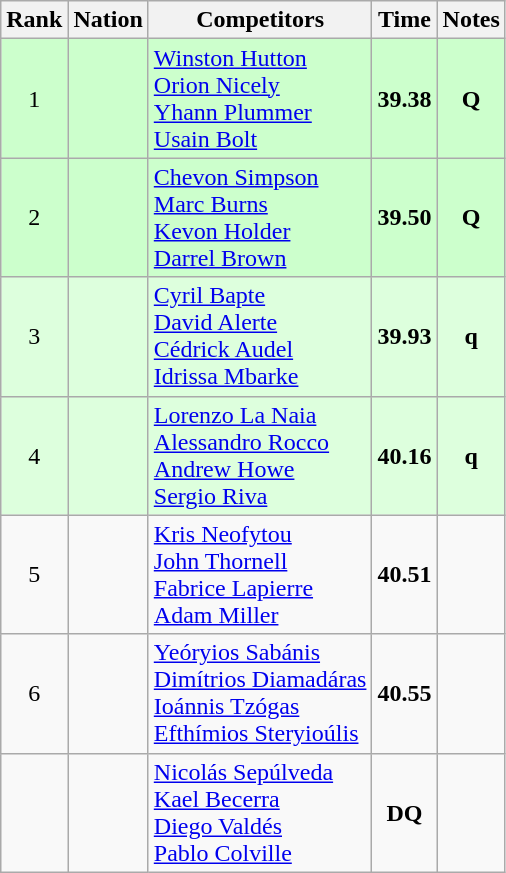<table class="wikitable sortable" style="text-align:center">
<tr>
<th>Rank</th>
<th>Nation</th>
<th>Competitors</th>
<th>Time</th>
<th>Notes</th>
</tr>
<tr bgcolor=ccffcc>
<td>1</td>
<td align=left></td>
<td align=left><a href='#'>Winston Hutton</a><br><a href='#'>Orion Nicely</a><br><a href='#'>Yhann Plummer</a><br><a href='#'>Usain Bolt</a></td>
<td><strong>39.38</strong></td>
<td><strong>Q</strong></td>
</tr>
<tr bgcolor=ccffcc>
<td>2</td>
<td align=left></td>
<td align=left><a href='#'>Chevon Simpson</a><br><a href='#'>Marc Burns</a><br><a href='#'>Kevon Holder</a><br><a href='#'>Darrel Brown</a></td>
<td><strong>39.50</strong></td>
<td><strong>Q</strong></td>
</tr>
<tr bgcolor=ddffdd>
<td>3</td>
<td align=left></td>
<td align=left><a href='#'>Cyril Bapte</a><br><a href='#'>David Alerte</a><br><a href='#'>Cédrick Audel</a><br><a href='#'>Idrissa Mbarke</a></td>
<td><strong>39.93</strong></td>
<td><strong>q</strong></td>
</tr>
<tr bgcolor=ddffdd>
<td>4</td>
<td align=left></td>
<td align=left><a href='#'>Lorenzo La Naia</a><br><a href='#'>Alessandro Rocco</a><br><a href='#'>Andrew Howe</a><br><a href='#'>Sergio Riva</a></td>
<td><strong>40.16</strong></td>
<td><strong>q</strong></td>
</tr>
<tr>
<td>5</td>
<td align=left></td>
<td align=left><a href='#'>Kris Neofytou</a><br><a href='#'>John Thornell</a><br><a href='#'>Fabrice Lapierre</a><br><a href='#'>Adam Miller</a></td>
<td><strong>40.51</strong></td>
<td></td>
</tr>
<tr>
<td>6</td>
<td align=left></td>
<td align=left><a href='#'>Yeóryios Sabánis</a><br><a href='#'>Dimítrios Diamadáras</a><br><a href='#'>Ioánnis Tzógas</a><br><a href='#'>Efthímios Steryioúlis</a></td>
<td><strong>40.55</strong></td>
<td></td>
</tr>
<tr>
<td></td>
<td align=left></td>
<td align=left><a href='#'>Nicolás Sepúlveda</a><br><a href='#'>Kael Becerra</a><br><a href='#'>Diego Valdés</a><br><a href='#'>Pablo Colville</a></td>
<td><strong>DQ</strong></td>
<td></td>
</tr>
</table>
